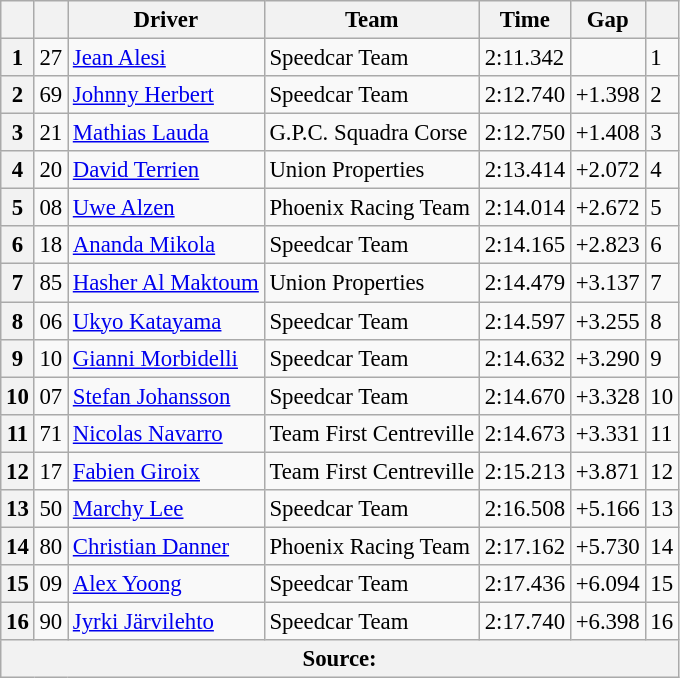<table class="wikitable" style="font-size: 95%">
<tr>
<th></th>
<th></th>
<th>Driver</th>
<th>Team</th>
<th>Time</th>
<th>Gap</th>
<th></th>
</tr>
<tr>
<th>1</th>
<td>27</td>
<td> <a href='#'>Jean Alesi</a></td>
<td>Speedcar Team</td>
<td>2:11.342</td>
<td></td>
<td>1</td>
</tr>
<tr>
<th>2</th>
<td>69</td>
<td> <a href='#'>Johnny Herbert</a></td>
<td>Speedcar Team</td>
<td>2:12.740</td>
<td>+1.398</td>
<td>2</td>
</tr>
<tr>
<th>3</th>
<td>21</td>
<td> <a href='#'>Mathias Lauda</a></td>
<td>G.P.C. Squadra Corse</td>
<td>2:12.750</td>
<td>+1.408</td>
<td>3</td>
</tr>
<tr>
<th>4</th>
<td>20</td>
<td> <a href='#'>David Terrien</a></td>
<td>Union Properties</td>
<td>2:13.414</td>
<td>+2.072</td>
<td>4</td>
</tr>
<tr>
<th>5</th>
<td>08</td>
<td> <a href='#'>Uwe Alzen</a></td>
<td>Phoenix Racing Team</td>
<td>2:14.014</td>
<td>+2.672</td>
<td>5</td>
</tr>
<tr>
<th>6</th>
<td>18</td>
<td> <a href='#'>Ananda Mikola</a></td>
<td>Speedcar Team</td>
<td>2:14.165</td>
<td>+2.823</td>
<td>6</td>
</tr>
<tr>
<th>7</th>
<td>85</td>
<td> <a href='#'>Hasher Al Maktoum</a></td>
<td>Union Properties</td>
<td>2:14.479</td>
<td>+3.137</td>
<td>7</td>
</tr>
<tr>
<th>8</th>
<td>06</td>
<td> <a href='#'>Ukyo Katayama</a></td>
<td>Speedcar Team</td>
<td>2:14.597</td>
<td>+3.255</td>
<td>8</td>
</tr>
<tr>
<th>9</th>
<td>10</td>
<td> <a href='#'>Gianni Morbidelli</a></td>
<td>Speedcar Team</td>
<td>2:14.632</td>
<td>+3.290</td>
<td>9</td>
</tr>
<tr>
<th>10</th>
<td>07</td>
<td> <a href='#'>Stefan Johansson</a></td>
<td>Speedcar Team</td>
<td>2:14.670</td>
<td>+3.328</td>
<td>10</td>
</tr>
<tr>
<th>11</th>
<td>71</td>
<td> <a href='#'>Nicolas Navarro</a></td>
<td>Team First Centreville</td>
<td>2:14.673</td>
<td>+3.331</td>
<td>11</td>
</tr>
<tr>
<th>12</th>
<td>17</td>
<td> <a href='#'>Fabien Giroix</a></td>
<td>Team First Centreville</td>
<td>2:15.213</td>
<td>+3.871</td>
<td>12</td>
</tr>
<tr>
<th>13</th>
<td>50</td>
<td> <a href='#'>Marchy Lee</a></td>
<td>Speedcar Team</td>
<td>2:16.508</td>
<td>+5.166</td>
<td>13</td>
</tr>
<tr>
<th>14</th>
<td>80</td>
<td> <a href='#'>Christian Danner</a></td>
<td>Phoenix Racing Team</td>
<td>2:17.162</td>
<td>+5.730</td>
<td>14</td>
</tr>
<tr>
<th>15</th>
<td>09</td>
<td> <a href='#'>Alex Yoong</a></td>
<td>Speedcar Team</td>
<td>2:17.436</td>
<td>+6.094</td>
<td>15</td>
</tr>
<tr>
<th>16</th>
<td>90</td>
<td> <a href='#'>Jyrki Järvilehto</a></td>
<td>Speedcar Team</td>
<td>2:17.740</td>
<td>+6.398</td>
<td>16</td>
</tr>
<tr>
<th colspan="7">Source:</th>
</tr>
</table>
